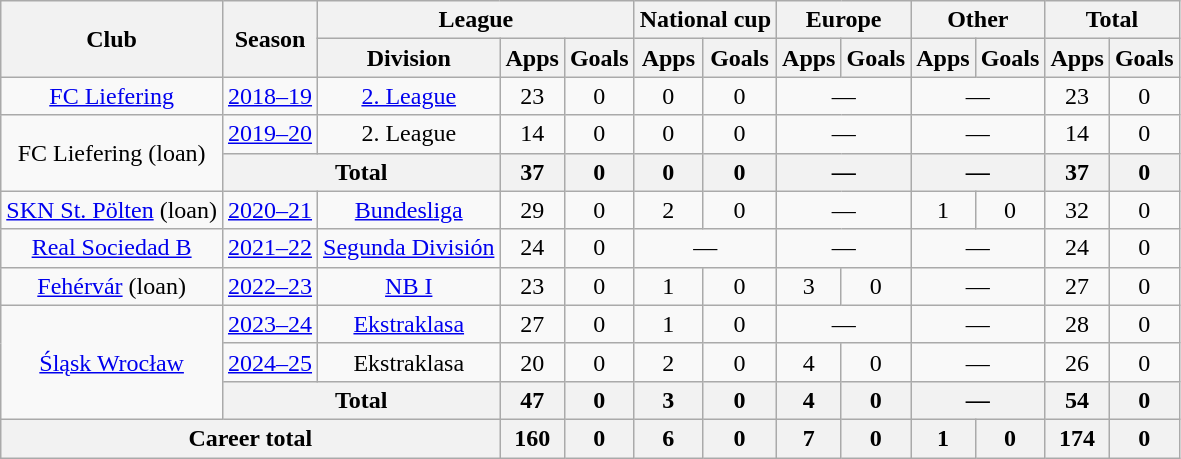<table class="wikitable" style="text-align:center">
<tr>
<th rowspan="2">Club</th>
<th rowspan="2">Season</th>
<th colspan="3">League</th>
<th colspan="2">National cup</th>
<th colspan="2">Europe</th>
<th colspan="2">Other</th>
<th colspan="2">Total</th>
</tr>
<tr>
<th>Division</th>
<th>Apps</th>
<th>Goals</th>
<th>Apps</th>
<th>Goals</th>
<th>Apps</th>
<th>Goals</th>
<th>Apps</th>
<th>Goals</th>
<th>Apps</th>
<th>Goals</th>
</tr>
<tr>
<td><a href='#'>FC Liefering</a></td>
<td><a href='#'>2018–19</a></td>
<td><a href='#'>2. League</a></td>
<td>23</td>
<td>0</td>
<td>0</td>
<td>0</td>
<td colspan="2">—</td>
<td colspan="2">—</td>
<td>23</td>
<td>0</td>
</tr>
<tr>
<td rowspan="2">FC Liefering (loan)</td>
<td><a href='#'>2019–20</a></td>
<td>2. League</td>
<td>14</td>
<td>0</td>
<td>0</td>
<td>0</td>
<td colspan="2">—</td>
<td colspan="2">—</td>
<td>14</td>
<td>0</td>
</tr>
<tr>
<th colspan="2">Total</th>
<th>37</th>
<th>0</th>
<th>0</th>
<th>0</th>
<th colspan="2">—</th>
<th colspan="2">—</th>
<th>37</th>
<th>0</th>
</tr>
<tr>
<td><a href='#'>SKN St. Pölten</a> (loan)</td>
<td><a href='#'>2020–21</a></td>
<td><a href='#'>Bundesliga</a></td>
<td>29</td>
<td>0</td>
<td>2</td>
<td>0</td>
<td colspan="2">—</td>
<td>1</td>
<td>0</td>
<td>32</td>
<td>0</td>
</tr>
<tr>
<td><a href='#'>Real Sociedad B</a></td>
<td><a href='#'>2021–22</a></td>
<td><a href='#'>Segunda División</a></td>
<td>24</td>
<td>0</td>
<td colspan="2">—</td>
<td colspan="2">—</td>
<td colspan="2">—</td>
<td>24</td>
<td>0</td>
</tr>
<tr>
<td><a href='#'>Fehérvár</a> (loan)</td>
<td><a href='#'>2022–23</a></td>
<td><a href='#'>NB I</a></td>
<td>23</td>
<td>0</td>
<td>1</td>
<td>0</td>
<td>3</td>
<td>0</td>
<td colspan="2">—</td>
<td>27</td>
<td>0</td>
</tr>
<tr>
<td rowspan="3"><a href='#'>Śląsk Wrocław</a></td>
<td><a href='#'>2023–24</a></td>
<td><a href='#'>Ekstraklasa</a></td>
<td>27</td>
<td>0</td>
<td>1</td>
<td>0</td>
<td colspan="2">—</td>
<td colspan="2">—</td>
<td>28</td>
<td>0</td>
</tr>
<tr>
<td><a href='#'>2024–25</a></td>
<td>Ekstraklasa</td>
<td>20</td>
<td>0</td>
<td>2</td>
<td>0</td>
<td>4</td>
<td>0</td>
<td colspan="2">—</td>
<td>26</td>
<td>0</td>
</tr>
<tr>
<th colspan="2">Total</th>
<th>47</th>
<th>0</th>
<th>3</th>
<th>0</th>
<th>4</th>
<th>0</th>
<th colspan="2">—</th>
<th>54</th>
<th>0</th>
</tr>
<tr>
<th colspan="3">Career total</th>
<th>160</th>
<th>0</th>
<th>6</th>
<th>0</th>
<th>7</th>
<th>0</th>
<th>1</th>
<th>0</th>
<th>174</th>
<th>0</th>
</tr>
</table>
